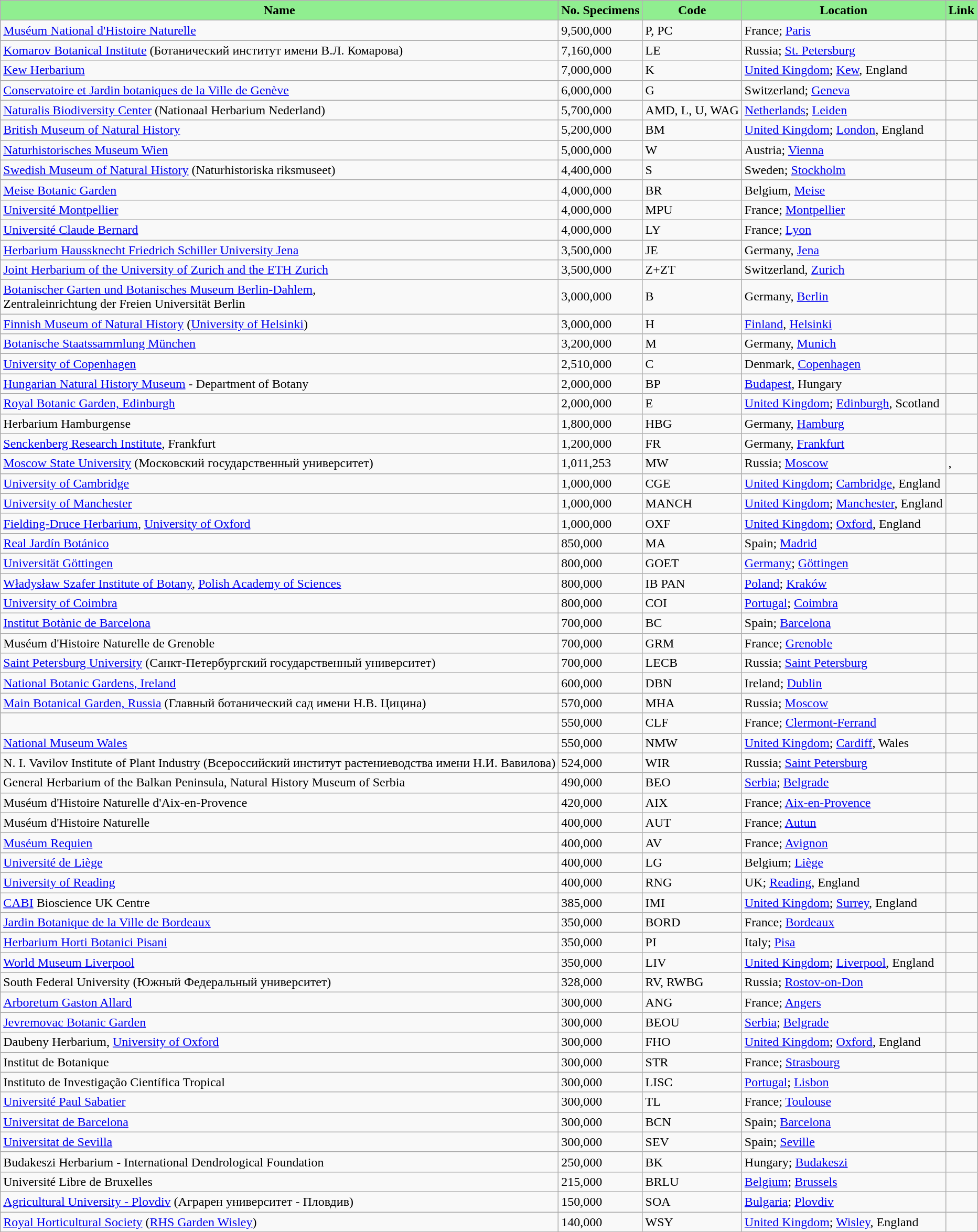<table class="wikitable sortable">
<tr>
<th style="background:lightgreen" align="center">Name</th>
<th style="background:lightgreen" align="center">No. Specimens</th>
<th style="background:lightgreen" align="center">Code</th>
<th style="background:lightgreen" align="center">Location</th>
<th style="background:lightgreen" align="center">Link</th>
</tr>
<tr>
<td><a href='#'>Muséum National d'Histoire Naturelle</a></td>
<td>9,500,000</td>
<td>P, PC</td>
<td>France; <a href='#'>Paris</a></td>
<td></td>
</tr>
<tr>
<td><a href='#'>Komarov Botanical Institute</a> (Ботанический институт имени В.Л. Комарова)</td>
<td>7,160,000</td>
<td>LE</td>
<td>Russia; <a href='#'>St. Petersburg</a></td>
<td></td>
</tr>
<tr>
<td><a href='#'>Kew Herbarium</a></td>
<td>7,000,000</td>
<td>K</td>
<td><a href='#'>United Kingdom</a>; <a href='#'>Kew</a>, England</td>
<td></td>
</tr>
<tr>
<td><a href='#'>Conservatoire et Jardin botaniques de la Ville de Genève</a></td>
<td>6,000,000</td>
<td>G</td>
<td>Switzerland; <a href='#'>Geneva</a></td>
<td></td>
</tr>
<tr>
<td><a href='#'>Naturalis Biodiversity Center</a> (Nationaal Herbarium Nederland)</td>
<td>5,700,000</td>
<td>AMD, L, U, WAG</td>
<td><a href='#'>Netherlands</a>; <a href='#'>Leiden</a></td>
<td></td>
</tr>
<tr>
<td><a href='#'>British Museum of Natural History</a></td>
<td>5,200,000</td>
<td>BM</td>
<td><a href='#'>United Kingdom</a>; <a href='#'>London</a>, England</td>
<td></td>
</tr>
<tr>
<td><a href='#'>Naturhistorisches Museum Wien</a></td>
<td>5,000,000</td>
<td>W</td>
<td>Austria; <a href='#'>Vienna</a></td>
<td></td>
</tr>
<tr>
<td><a href='#'>Swedish Museum of Natural History</a> (Naturhistoriska riksmuseet)</td>
<td>4,400,000</td>
<td>S</td>
<td>Sweden; <a href='#'>Stockholm</a></td>
<td></td>
</tr>
<tr>
<td><a href='#'>Meise Botanic Garden</a></td>
<td>4,000,000</td>
<td>BR</td>
<td>Belgium, <a href='#'>Meise</a></td>
<td></td>
</tr>
<tr>
<td><a href='#'>Université Montpellier</a></td>
<td>4,000,000</td>
<td>MPU</td>
<td>France; <a href='#'>Montpellier</a></td>
<td></td>
</tr>
<tr>
<td><a href='#'>Université Claude Bernard</a></td>
<td>4,000,000</td>
<td>LY</td>
<td>France; <a href='#'>Lyon</a></td>
<td></td>
</tr>
<tr>
<td><a href='#'>Herbarium Haussknecht Friedrich Schiller University Jena</a></td>
<td>3,500,000</td>
<td>JE</td>
<td>Germany, <a href='#'>Jena</a></td>
<td></td>
</tr>
<tr>
<td><a href='#'>Joint Herbarium of the University of Zurich and the ETH Zurich</a></td>
<td>3,500,000</td>
<td>Z+ZT</td>
<td>Switzerland, <a href='#'>Zurich</a></td>
<td></td>
</tr>
<tr>
<td><a href='#'>Botanischer Garten und Botanisches Museum Berlin-Dahlem</a>,<br>Zentraleinrichtung der Freien Universität Berlin</td>
<td>3,000,000</td>
<td>B</td>
<td>Germany, <a href='#'>Berlin</a></td>
<td></td>
</tr>
<tr>
<td><a href='#'>Finnish Museum of Natural History</a> (<a href='#'>University of Helsinki</a>)</td>
<td>3,000,000</td>
<td>H</td>
<td><a href='#'>Finland</a>, <a href='#'>Helsinki</a></td>
<td></td>
</tr>
<tr>
<td><a href='#'>Botanische Staatssammlung München</a></td>
<td>3,200,000</td>
<td>M</td>
<td>Germany, <a href='#'>Munich</a></td>
<td></td>
</tr>
<tr>
<td><a href='#'>University of Copenhagen</a></td>
<td>2,510,000</td>
<td>C</td>
<td>Denmark, <a href='#'>Copenhagen</a></td>
<td></td>
</tr>
<tr>
<td><a href='#'>Hungarian Natural History Museum</a> - Department of Botany</td>
<td>2,000,000</td>
<td>BP</td>
<td><a href='#'>Budapest</a>, Hungary</td>
<td></td>
</tr>
<tr>
<td><a href='#'>Royal Botanic Garden, Edinburgh</a></td>
<td>2,000,000</td>
<td>E</td>
<td><a href='#'>United Kingdom</a>; <a href='#'>Edinburgh</a>, Scotland</td>
<td></td>
</tr>
<tr>
<td>Herbarium Hamburgense</td>
<td>1,800,000</td>
<td>HBG</td>
<td>Germany, <a href='#'>Hamburg</a></td>
<td></td>
</tr>
<tr>
<td><a href='#'>Senckenberg Research Institute</a>, Frankfurt</td>
<td>1,200,000</td>
<td>FR</td>
<td>Germany, <a href='#'>Frankfurt</a></td>
<td></td>
</tr>
<tr>
<td><a href='#'>Moscow State University</a> (Московский государственный университет)</td>
<td>1,011,253</td>
<td>MW</td>
<td>Russia; <a href='#'>Moscow</a></td>
<td>, </td>
</tr>
<tr>
<td><a href='#'>University of Cambridge</a></td>
<td>1,000,000</td>
<td>CGE</td>
<td><a href='#'>United Kingdom</a>; <a href='#'>Cambridge</a>, England</td>
<td></td>
</tr>
<tr>
<td><a href='#'>University of Manchester</a></td>
<td>1,000,000</td>
<td>MANCH</td>
<td><a href='#'>United Kingdom</a>; <a href='#'>Manchester</a>, England</td>
<td></td>
</tr>
<tr>
<td><a href='#'>Fielding-Druce Herbarium</a>, <a href='#'>University of Oxford</a></td>
<td>1,000,000</td>
<td>OXF</td>
<td><a href='#'>United Kingdom</a>; <a href='#'>Oxford</a>, England</td>
<td></td>
</tr>
<tr>
<td><a href='#'>Real Jardín Botánico</a></td>
<td>850,000</td>
<td>MA</td>
<td>Spain; <a href='#'>Madrid</a></td>
<td></td>
</tr>
<tr>
<td><a href='#'>Universität Göttingen</a></td>
<td>800,000</td>
<td>GOET</td>
<td><a href='#'>Germany</a>; <a href='#'>Göttingen</a></td>
<td></td>
</tr>
<tr>
<td><a href='#'>Władysław Szafer Institute of Botany</a>, <a href='#'>Polish Academy of Sciences</a></td>
<td>800,000</td>
<td>IB PAN</td>
<td><a href='#'>Poland</a>; <a href='#'>Kraków</a></td>
<td></td>
</tr>
<tr>
<td><a href='#'>University of Coimbra</a></td>
<td>800,000</td>
<td>COI</td>
<td><a href='#'>Portugal</a>; <a href='#'>Coimbra</a></td>
<td></td>
</tr>
<tr>
<td><a href='#'>Institut Botànic de Barcelona</a></td>
<td>700,000</td>
<td>BC</td>
<td>Spain; <a href='#'>Barcelona</a></td>
<td></td>
</tr>
<tr>
<td>Muséum d'Histoire Naturelle de Grenoble</td>
<td>700,000</td>
<td>GRM</td>
<td>France; <a href='#'>Grenoble</a></td>
<td></td>
</tr>
<tr>
<td><a href='#'>Saint Petersburg University</a> (Санкт-Петербургский государственный университет)</td>
<td>700,000</td>
<td>LECB</td>
<td>Russia; <a href='#'>Saint Petersburg</a></td>
<td></td>
</tr>
<tr>
<td><a href='#'>National Botanic Gardens, Ireland</a></td>
<td>600,000</td>
<td>DBN</td>
<td>Ireland; <a href='#'>Dublin</a></td>
<td></td>
</tr>
<tr>
<td><a href='#'>Main Botanical Garden, Russia</a> (Главный ботанический сад имени Н.В. Цицина)</td>
<td>570,000</td>
<td>MHA</td>
<td>Russia; <a href='#'>Moscow</a></td>
<td></td>
</tr>
<tr>
<td></td>
<td>550,000</td>
<td>CLF</td>
<td>France; <a href='#'>Clermont-Ferrand</a></td>
<td></td>
</tr>
<tr>
<td><a href='#'>National Museum Wales</a></td>
<td>550,000</td>
<td>NMW</td>
<td><a href='#'>United Kingdom</a>; <a href='#'>Cardiff</a>, Wales</td>
<td></td>
</tr>
<tr>
<td>N. I. Vavilov Institute of Plant Industry (Всероссийский институт растениеводства имени Н.И. Вавилова)</td>
<td>524,000</td>
<td>WIR</td>
<td>Russia; <a href='#'>Saint Petersburg</a></td>
<td></td>
</tr>
<tr>
<td>General Herbarium of the Balkan Peninsula, Natural History Museum of Serbia</td>
<td>490,000</td>
<td>BEO</td>
<td><a href='#'>Serbia</a>; <a href='#'>Belgrade</a></td>
<td></td>
</tr>
<tr>
<td>Muséum d'Histoire Naturelle d'Aix-en-Provence</td>
<td>420,000</td>
<td>AIX</td>
<td>France; <a href='#'>Aix-en-Provence</a></td>
<td></td>
</tr>
<tr>
<td>Muséum d'Histoire Naturelle</td>
<td>400,000</td>
<td>AUT</td>
<td>France; <a href='#'>Autun</a></td>
<td></td>
</tr>
<tr>
<td><a href='#'>Muséum Requien</a></td>
<td>400,000</td>
<td>AV</td>
<td>France; <a href='#'>Avignon</a></td>
<td></td>
</tr>
<tr>
<td><a href='#'>Université de Liège</a></td>
<td>400,000</td>
<td>LG</td>
<td>Belgium; <a href='#'>Liège</a></td>
</tr>
<tr>
<td><a href='#'>University of Reading</a></td>
<td>400,000</td>
<td>RNG</td>
<td>UK; <a href='#'>Reading</a>, England</td>
<td></td>
</tr>
<tr>
<td><a href='#'>CABI</a> Bioscience UK Centre</td>
<td>385,000</td>
<td>IMI</td>
<td><a href='#'>United Kingdom</a>; <a href='#'>Surrey</a>, England</td>
<td></td>
</tr>
<tr>
<td><a href='#'>Jardin Botanique de la Ville de Bordeaux</a></td>
<td>350,000</td>
<td>BORD</td>
<td>France; <a href='#'>Bordeaux</a></td>
<td></td>
</tr>
<tr>
<td><a href='#'>Herbarium Horti Botanici Pisani</a></td>
<td>350,000</td>
<td>PI</td>
<td>Italy; <a href='#'>Pisa</a></td>
<td></td>
</tr>
<tr>
<td><a href='#'>World Museum Liverpool</a></td>
<td>350,000</td>
<td>LIV</td>
<td><a href='#'>United Kingdom</a>; <a href='#'>Liverpool</a>, England</td>
<td></td>
</tr>
<tr>
<td>South Federal University (Южный Федеральный университет)</td>
<td>328,000</td>
<td>RV, RWBG</td>
<td>Russia; <a href='#'>Rostov-on-Don</a></td>
<td></td>
</tr>
<tr>
<td><a href='#'>Arboretum Gaston Allard</a></td>
<td>300,000</td>
<td>ANG</td>
<td>France; <a href='#'>Angers</a></td>
<td></td>
</tr>
<tr>
<td><a href='#'>Jevremovac Botanic Garden</a></td>
<td>300,000</td>
<td>BEOU</td>
<td><a href='#'>Serbia</a>; <a href='#'>Belgrade</a></td>
<td></td>
</tr>
<tr>
<td>Daubeny Herbarium, <a href='#'>University of Oxford</a></td>
<td>300,000</td>
<td>FHO</td>
<td><a href='#'>United Kingdom</a>; <a href='#'>Oxford</a>, England</td>
<td></td>
</tr>
<tr>
<td>Institut de Botanique</td>
<td>300,000</td>
<td>STR</td>
<td>France; <a href='#'>Strasbourg</a></td>
<td></td>
</tr>
<tr>
<td>Instituto de Investigação Científica Tropical</td>
<td>300,000</td>
<td>LISC</td>
<td><a href='#'>Portugal</a>; <a href='#'>Lisbon</a></td>
<td></td>
</tr>
<tr>
<td><a href='#'>Université Paul Sabatier</a></td>
<td>300,000</td>
<td>TL</td>
<td>France; <a href='#'>Toulouse</a></td>
<td></td>
</tr>
<tr>
<td><a href='#'>Universitat de Barcelona</a></td>
<td>300,000</td>
<td>BCN</td>
<td>Spain; <a href='#'>Barcelona</a></td>
<td></td>
</tr>
<tr>
<td><a href='#'>Universitat de Sevilla</a></td>
<td>300,000</td>
<td>SEV</td>
<td>Spain; <a href='#'>Seville</a></td>
<td></td>
</tr>
<tr>
<td>Budakeszi Herbarium - International Dendrological Foundation</td>
<td>250,000</td>
<td>BK</td>
<td>Hungary; <a href='#'>Budakeszi</a></td>
<td></td>
</tr>
<tr>
<td>Université Libre de Bruxelles</td>
<td>215,000</td>
<td>BRLU</td>
<td><a href='#'>Belgium</a>; <a href='#'>Brussels</a></td>
<td></td>
</tr>
<tr>
<td><a href='#'>Agricultural University - Plovdiv</a> (Аграрен университет - Пловдив)</td>
<td>150,000</td>
<td>SOA</td>
<td><a href='#'>Bulgaria</a>; <a href='#'>Plovdiv</a></td>
<td></td>
</tr>
<tr>
<td><a href='#'>Royal Horticultural Society</a> (<a href='#'>RHS Garden Wisley</a>)</td>
<td>140,000</td>
<td>WSY</td>
<td><a href='#'>United Kingdom</a>; <a href='#'>Wisley</a>, England</td>
<td></td>
</tr>
</table>
